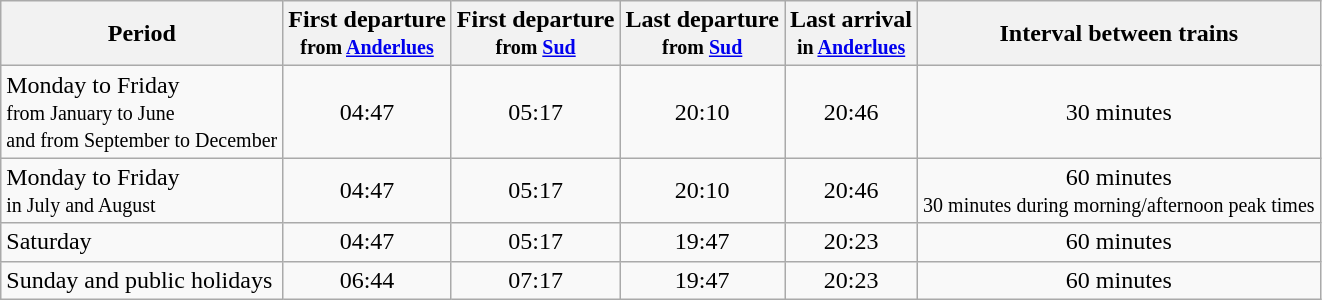<table class="wikitable">
<tr>
<th>Period</th>
<th>First departure<br><small>from <a href='#'>Anderlues</a></small></th>
<th>First departure<br><small>from <a href='#'>Sud</a></small></th>
<th>Last departure<br><small>from <a href='#'>Sud</a></small></th>
<th>Last arrival<br><small>in <a href='#'>Anderlues</a></small></th>
<th>Interval between trains</th>
</tr>
<tr>
<td>Monday to Friday<br><small>from January to June<br>and from September to December</small></td>
<td align="center">04:47</td>
<td align="center">05:17</td>
<td align="center">20:10</td>
<td align="center">20:46</td>
<td align="center">30 minutes</td>
</tr>
<tr>
<td>Monday to Friday<br><small>in July and August</small></td>
<td align="center">04:47</td>
<td align="center">05:17</td>
<td align="center">20:10</td>
<td align="center">20:46</td>
<td align="center">60 minutes<br><small>30 minutes during morning/afternoon peak times</small></td>
</tr>
<tr>
<td>Saturday</td>
<td align="center">04:47</td>
<td align="center">05:17</td>
<td align="center">19:47</td>
<td align="center">20:23</td>
<td align="center">60 minutes</td>
</tr>
<tr>
<td>Sunday and public holidays</td>
<td align="center">06:44</td>
<td align="center">07:17</td>
<td align="center">19:47</td>
<td align="center">20:23</td>
<td align="center">60 minutes</td>
</tr>
</table>
